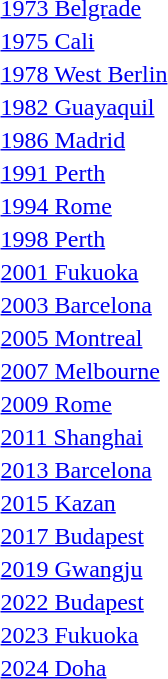<table>
<tr>
<td><a href='#'>1973 Belgrade</a></td>
<td></td>
<td></td>
<td></td>
</tr>
<tr>
<td><a href='#'>1975 Cali</a></td>
<td></td>
<td></td>
<td></td>
</tr>
<tr>
<td><a href='#'>1978 West Berlin</a></td>
<td></td>
<td></td>
<td></td>
</tr>
<tr>
<td><a href='#'>1982 Guayaquil</a></td>
<td></td>
<td></td>
<td></td>
</tr>
<tr>
<td><a href='#'>1986 Madrid</a></td>
<td></td>
<td></td>
<td></td>
</tr>
<tr>
<td><a href='#'>1991 Perth</a></td>
<td></td>
<td></td>
<td></td>
</tr>
<tr>
<td><a href='#'>1994 Rome</a></td>
<td></td>
<td></td>
<td></td>
</tr>
<tr>
<td><a href='#'>1998 Perth</a></td>
<td></td>
<td></td>
<td></td>
</tr>
<tr>
<td><a href='#'>2001 Fukuoka</a></td>
<td></td>
<td></td>
<td></td>
</tr>
<tr>
<td><a href='#'>2003 Barcelona</a></td>
<td></td>
<td></td>
<td></td>
</tr>
<tr>
<td><a href='#'>2005 Montreal</a></td>
<td></td>
<td></td>
<td></td>
</tr>
<tr>
<td><a href='#'>2007 Melbourne</a></td>
<td></td>
<td></td>
<td></td>
</tr>
<tr>
<td><a href='#'>2009 Rome</a></td>
<td></td>
<td></td>
<td></td>
</tr>
<tr>
<td><a href='#'>2011 Shanghai</a></td>
<td></td>
<td></td>
<td></td>
</tr>
<tr>
<td><a href='#'>2013 Barcelona</a></td>
<td></td>
<td></td>
<td></td>
</tr>
<tr>
<td><a href='#'>2015 Kazan</a></td>
<td></td>
<td></td>
<td></td>
</tr>
<tr>
<td><a href='#'>2017 Budapest</a></td>
<td></td>
<td></td>
<td></td>
</tr>
<tr>
<td><a href='#'>2019 Gwangju</a></td>
<td></td>
<td></td>
<td></td>
</tr>
<tr>
<td><a href='#'>2022 Budapest</a></td>
<td></td>
<td></td>
<td></td>
</tr>
<tr>
<td><a href='#'>2023 Fukuoka</a></td>
<td></td>
<td></td>
<td></td>
</tr>
<tr>
<td><a href='#'>2024 Doha</a></td>
<td></td>
<td></td>
<td></td>
</tr>
</table>
